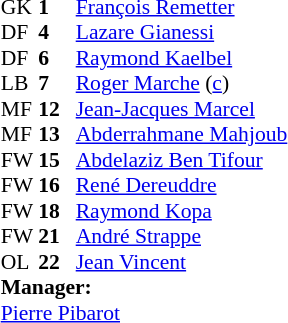<table style="font-size:90%; margin:0.2em auto;" cellspacing="0" cellpadding="0">
<tr>
<th width=25></th>
<th width=25></th>
</tr>
<tr>
<td>GK</td>
<td><strong>1</strong></td>
<td><a href='#'>François Remetter</a></td>
</tr>
<tr>
<td>DF</td>
<td><strong>4</strong></td>
<td><a href='#'>Lazare Gianessi</a></td>
</tr>
<tr>
<td>DF</td>
<td><strong>6</strong></td>
<td><a href='#'>Raymond Kaelbel</a></td>
</tr>
<tr>
<td>LB</td>
<td><strong>7</strong></td>
<td><a href='#'>Roger Marche</a> (<a href='#'>c</a>)</td>
</tr>
<tr>
<td>MF</td>
<td><strong>12</strong></td>
<td><a href='#'>Jean-Jacques Marcel</a></td>
</tr>
<tr>
<td>MF</td>
<td><strong>13</strong></td>
<td><a href='#'>Abderrahmane Mahjoub</a></td>
</tr>
<tr>
<td>FW</td>
<td><strong>15</strong></td>
<td><a href='#'>Abdelaziz Ben Tifour</a></td>
</tr>
<tr>
<td>FW</td>
<td><strong>16</strong></td>
<td><a href='#'>René Dereuddre</a></td>
</tr>
<tr>
<td>FW</td>
<td><strong>18</strong></td>
<td><a href='#'>Raymond Kopa</a></td>
</tr>
<tr>
<td>FW</td>
<td><strong>21</strong></td>
<td><a href='#'>André Strappe</a></td>
</tr>
<tr>
<td>OL</td>
<td><strong>22</strong></td>
<td><a href='#'>Jean Vincent</a></td>
</tr>
<tr>
<td colspan=3><strong>Manager:</strong></td>
</tr>
<tr>
<td colspan=4> <a href='#'>Pierre Pibarot</a></td>
</tr>
</table>
